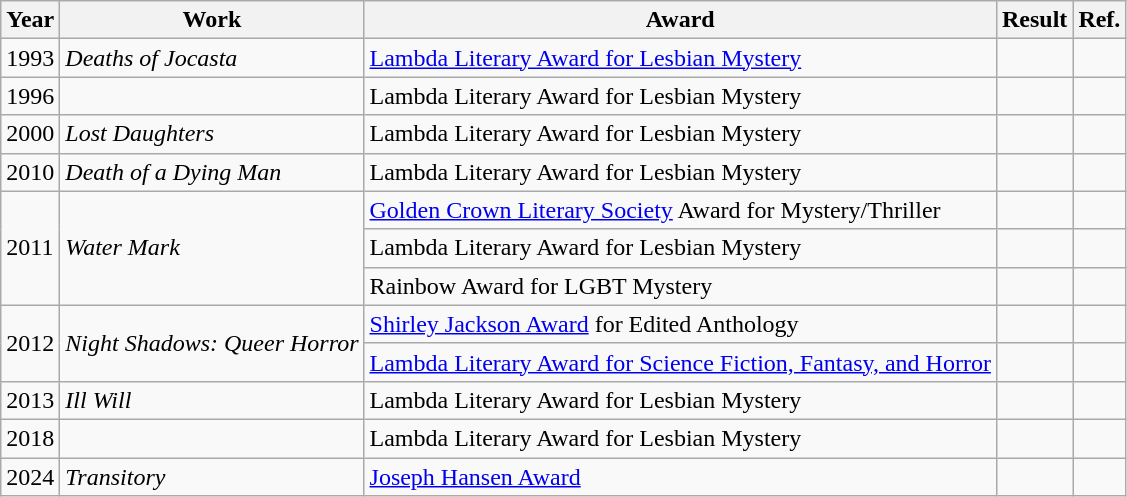<table class="wikitable sortable mw-collapsible">
<tr>
<th>Year</th>
<th>Work</th>
<th>Award</th>
<th>Result</th>
<th>Ref.</th>
</tr>
<tr>
<td rowspan="1">1993</td>
<td><em>Deaths of Jocasta</em></td>
<td><a href='#'>Lambda Literary Award for Lesbian Mystery</a></td>
<td></td>
<td></td>
</tr>
<tr>
<td rowspan="1">1996</td>
<td></td>
<td>Lambda Literary Award for Lesbian Mystery</td>
<td></td>
<td></td>
</tr>
<tr>
<td rowspan="1">2000</td>
<td><em>Lost Daughters</em></td>
<td>Lambda Literary Award for Lesbian Mystery</td>
<td></td>
<td></td>
</tr>
<tr>
<td rowspan="1">2010</td>
<td><em>Death of a Dying Man</em></td>
<td>Lambda Literary Award for Lesbian Mystery</td>
<td></td>
<td rowspan="1"></td>
</tr>
<tr>
<td rowspan="3">2011</td>
<td rowspan="3"><em>Water Mark</em></td>
<td><a href='#'>Golden Crown Literary Society</a> Award for Mystery/Thriller</td>
<td></td>
<td></td>
</tr>
<tr>
<td>Lambda Literary Award for Lesbian Mystery</td>
<td></td>
<td></td>
</tr>
<tr>
<td>Rainbow Award for LGBT Mystery</td>
<td></td>
<td></td>
</tr>
<tr>
<td rowspan="2">2012</td>
<td rowspan="2"><em>Night Shadows: Queer Horror</em></td>
<td><a href='#'>Shirley Jackson Award</a> for Edited Anthology</td>
<td></td>
<td></td>
</tr>
<tr>
<td><a href='#'>Lambda Literary Award for Science Fiction, Fantasy, and Horror</a></td>
<td></td>
<td></td>
</tr>
<tr>
<td rowspan="1">2013</td>
<td><em>Ill Will</em></td>
<td>Lambda Literary Award for Lesbian Mystery</td>
<td></td>
<td></td>
</tr>
<tr>
<td rowspan="1">2018</td>
<td></td>
<td>Lambda Literary Award for Lesbian Mystery</td>
<td></td>
<td rowspan="1"></td>
</tr>
<tr>
<td>2024</td>
<td><em>Transitory</em></td>
<td><a href='#'>Joseph Hansen Award</a></td>
<td></td>
<td></td>
</tr>
</table>
